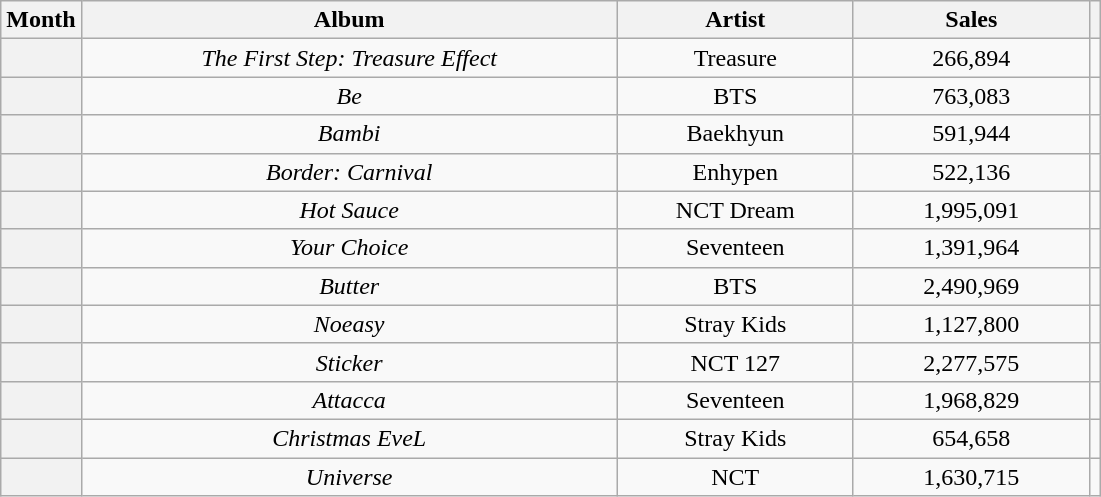<table class="wikitable plainrowheaders" style="text-align:center">
<tr>
<th scope="col">Month</th>
<th scope="col" width="350">Album</th>
<th scope="col" width="150">Artist</th>
<th scope="col" width="150">Sales</th>
<th scope="col" class="unsortable"></th>
</tr>
<tr>
<th scope="row"></th>
<td><em>The First Step: Treasure Effect</em></td>
<td>Treasure</td>
<td>266,894</td>
<td></td>
</tr>
<tr>
<th scope="row"></th>
<td><em>Be</em></td>
<td>BTS</td>
<td>763,083</td>
<td></td>
</tr>
<tr>
<th scope="row"></th>
<td><em>Bambi</em></td>
<td>Baekhyun</td>
<td>591,944</td>
<td></td>
</tr>
<tr>
<th scope="row"></th>
<td><em>Border: Carnival</em></td>
<td>Enhypen</td>
<td>522,136</td>
<td></td>
</tr>
<tr>
<th scope="row"></th>
<td><em>Hot Sauce</em></td>
<td>NCT Dream</td>
<td>1,995,091</td>
<td></td>
</tr>
<tr>
<th scope="row"></th>
<td><em>Your Choice</em></td>
<td>Seventeen</td>
<td>1,391,964</td>
<td></td>
</tr>
<tr>
<th scope="row"></th>
<td><em>Butter</em></td>
<td>BTS</td>
<td>2,490,969</td>
<td></td>
</tr>
<tr>
<th scope="row"></th>
<td><em>Noeasy</em></td>
<td>Stray Kids</td>
<td>1,127,800</td>
<td></td>
</tr>
<tr>
<th scope="row"></th>
<td><em>Sticker</em></td>
<td>NCT 127</td>
<td>2,277,575</td>
<td></td>
</tr>
<tr>
<th scope="row"></th>
<td><em>Attacca</em></td>
<td>Seventeen</td>
<td>1,968,829</td>
<td></td>
</tr>
<tr>
<th scope="row"></th>
<td><em>Christmas EveL</em></td>
<td>Stray Kids</td>
<td>654,658</td>
<td></td>
</tr>
<tr>
<th scope="row"></th>
<td><em>Universe</em></td>
<td>NCT</td>
<td>1,630,715</td>
<td></td>
</tr>
</table>
